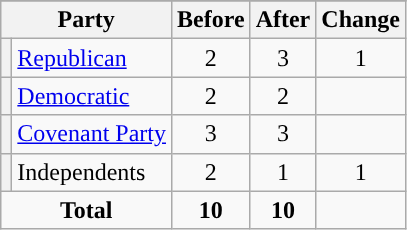<table class="wikitable" style="text-align:center;">
<tr>
</tr>
<tr>
<th colspan=2>Party</th>
<th>Before</th>
<th>After</th>
<th>Change</th>
</tr>
<tr>
<th style="background-color:"></th>
<td style="text-align:left;"><a href='#'>Republican</a></td>
<td>2</td>
<td>3</td>
<td> 1</td>
</tr>
<tr>
<th style="background-color:"></th>
<td style="text-align:left;"><a href='#'>Democratic</a></td>
<td>2</td>
<td>2</td>
<td></td>
</tr>
<tr>
<th style="background-color:"></th>
<td style="text-align:left;"><a href='#'>Covenant Party</a></td>
<td>3</td>
<td>3</td>
<td></td>
</tr>
<tr>
<th style="background-color:"></th>
<td style="text-align:left;">Independents</td>
<td>2</td>
<td>1</td>
<td> 1</td>
</tr>
<tr>
<td colspan=2><strong>Total</strong></td>
<td><strong>10</strong></td>
<td><strong>10</strong></td>
</tr>
</table>
